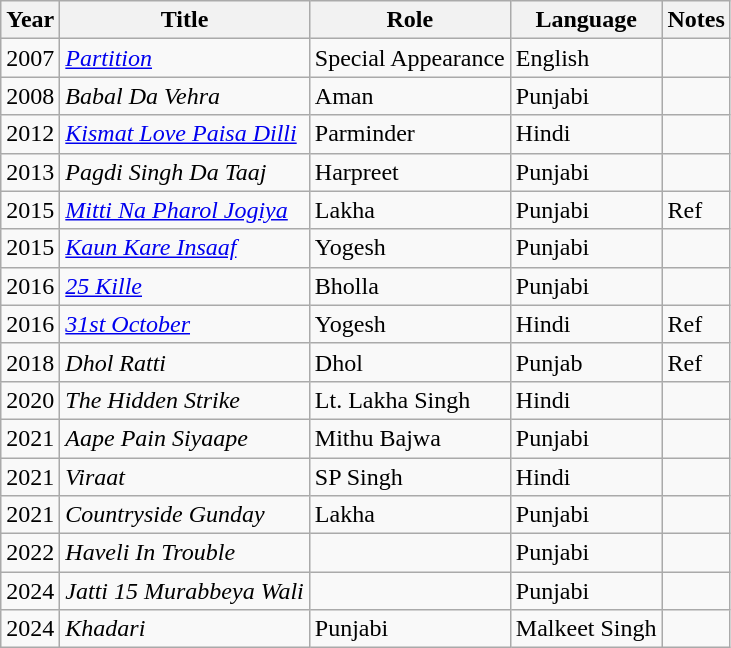<table class="wikitable sortable">
<tr>
<th>Year</th>
<th>Title</th>
<th>Role</th>
<th>Language</th>
<th>Notes</th>
</tr>
<tr>
<td>2007</td>
<td><em><a href='#'>Partition</a></em></td>
<td>Special Appearance</td>
<td>English</td>
<td></td>
</tr>
<tr>
<td>2008</td>
<td><em> Babal Da Vehra</em></td>
<td>Aman</td>
<td>Punjabi</td>
<td></td>
</tr>
<tr>
<td>2012</td>
<td><em><a href='#'>Kismat Love Paisa Dilli</a></em></td>
<td>Parminder</td>
<td>Hindi</td>
<td></td>
</tr>
<tr>
<td>2013</td>
<td><em>Pagdi Singh Da Taaj</em></td>
<td>Harpreet</td>
<td>Punjabi</td>
<td></td>
</tr>
<tr>
<td>2015</td>
<td><em><a href='#'>Mitti Na Pharol Jogiya</a></em></td>
<td>Lakha</td>
<td>Punjabi</td>
<td>Ref</td>
</tr>
<tr>
<td>2015</td>
<td><em><a href='#'>Kaun Kare Insaaf</a></em></td>
<td>Yogesh</td>
<td>Punjabi</td>
<td></td>
</tr>
<tr>
<td>2016</td>
<td><em><a href='#'>25 Kille</a></em></td>
<td>Bholla</td>
<td>Punjabi</td>
<td></td>
</tr>
<tr>
<td>2016</td>
<td><em><a href='#'>31st October</a></em></td>
<td>Yogesh</td>
<td>Hindi</td>
<td>Ref</td>
</tr>
<tr>
<td>2018</td>
<td><em>Dhol Ratti</em></td>
<td>Dhol</td>
<td>Punjab</td>
<td>Ref</td>
</tr>
<tr>
<td>2020</td>
<td><em>The Hidden Strike</em></td>
<td>Lt. Lakha Singh</td>
<td>Hindi</td>
<td></td>
</tr>
<tr>
<td>2021</td>
<td><em>Aape Pain Siyaape</em></td>
<td>Mithu Bajwa</td>
<td>Punjabi</td>
<td></td>
</tr>
<tr>
<td>2021</td>
<td><em>Viraat</em></td>
<td>SP Singh</td>
<td>Hindi</td>
<td></td>
</tr>
<tr>
<td>2021</td>
<td><em>Countryside Gunday</em></td>
<td>Lakha</td>
<td>Punjabi</td>
<td></td>
</tr>
<tr>
<td>2022</td>
<td><em>Haveli In Trouble</em></td>
<td></td>
<td>Punjabi</td>
<td></td>
</tr>
<tr>
<td>2024</td>
<td><em>Jatti 15 Murabbeya Wali</em></td>
<td></td>
<td>Punjabi</td>
<td></td>
</tr>
<tr>
<td>2024</td>
<td><em>Khadari</em></td>
<td>Punjabi</td>
<td>Malkeet Singh</td>
<td></td>
</tr>
</table>
